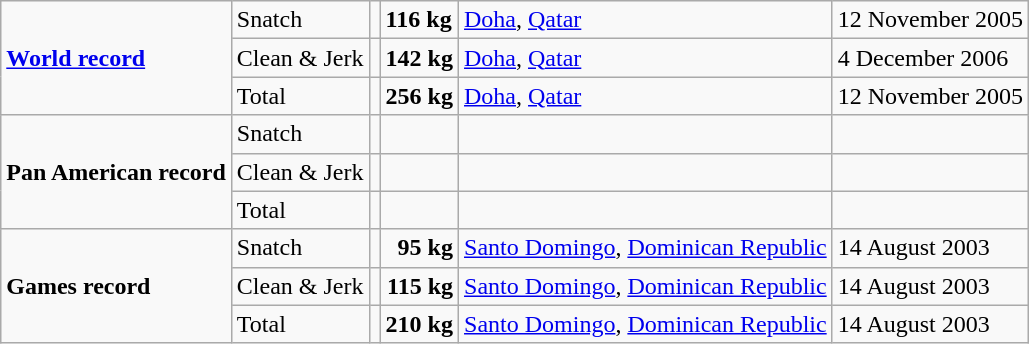<table class="wikitable">
<tr>
<td rowspan=3><strong><a href='#'>World record</a></strong></td>
<td>Snatch</td>
<td></td>
<td><strong>116 kg</strong></td>
<td><a href='#'>Doha</a>, <a href='#'>Qatar</a></td>
<td>12 November 2005</td>
</tr>
<tr>
<td>Clean & Jerk</td>
<td></td>
<td><strong>142 kg</strong></td>
<td><a href='#'>Doha</a>, <a href='#'>Qatar</a></td>
<td>4 December 2006</td>
</tr>
<tr>
<td>Total</td>
<td></td>
<td><strong>256 kg</strong></td>
<td><a href='#'>Doha</a>, <a href='#'>Qatar</a></td>
<td>12 November 2005</td>
</tr>
<tr>
<td rowspan=3><strong>Pan American record</strong></td>
<td>Snatch</td>
<td></td>
<td></td>
<td></td>
<td></td>
</tr>
<tr>
<td>Clean & Jerk</td>
<td></td>
<td></td>
<td></td>
<td></td>
</tr>
<tr>
<td>Total</td>
<td></td>
<td></td>
<td></td>
<td></td>
</tr>
<tr>
<td rowspan=3><strong>Games record</strong></td>
<td>Snatch</td>
<td></td>
<td align=right><strong>95 kg</strong></td>
<td><a href='#'>Santo Domingo</a>, <a href='#'>Dominican Republic</a></td>
<td>14 August 2003</td>
</tr>
<tr>
<td>Clean & Jerk</td>
<td></td>
<td align=right><strong>115 kg</strong></td>
<td><a href='#'>Santo Domingo</a>, <a href='#'>Dominican Republic</a></td>
<td>14 August 2003</td>
</tr>
<tr>
<td>Total</td>
<td></td>
<td align=right><strong>210 kg</strong></td>
<td><a href='#'>Santo Domingo</a>, <a href='#'>Dominican Republic</a></td>
<td>14 August 2003</td>
</tr>
</table>
